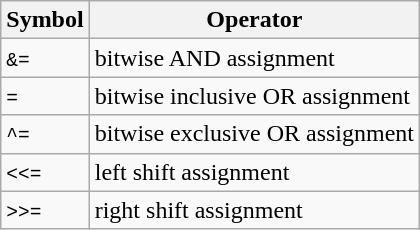<table class="wikitable sortable">
<tr>
<th>Symbol</th>
<th>Operator</th>
</tr>
<tr>
<td><code>&=</code></td>
<td>bitwise AND assignment</td>
</tr>
<tr>
<td><code>=</code></td>
<td>bitwise inclusive OR assignment</td>
</tr>
<tr>
<td><code>^=</code></td>
<td>bitwise exclusive OR assignment</td>
</tr>
<tr>
<td><code><<=</code></td>
<td>left shift assignment</td>
</tr>
<tr>
<td><code>>>=</code></td>
<td>right shift assignment</td>
</tr>
</table>
